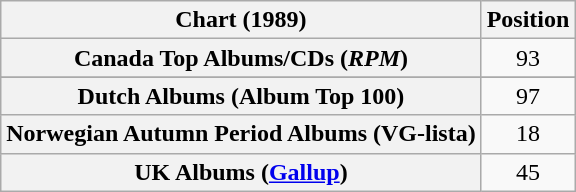<table class="wikitable sortable plainrowheaders" style="text-align:center">
<tr>
<th scope="col">Chart (1989)</th>
<th scope="col">Position</th>
</tr>
<tr>
<th scope="row">Canada Top Albums/CDs (<em>RPM</em>)</th>
<td>93</td>
</tr>
<tr>
</tr>
<tr>
<th scope="row">Dutch Albums (Album Top 100)</th>
<td>97</td>
</tr>
<tr>
<th scope="row">Norwegian Autumn Period Albums (VG-lista)</th>
<td>18</td>
</tr>
<tr>
<th scope="row">UK Albums (<a href='#'>Gallup</a>)</th>
<td>45</td>
</tr>
</table>
